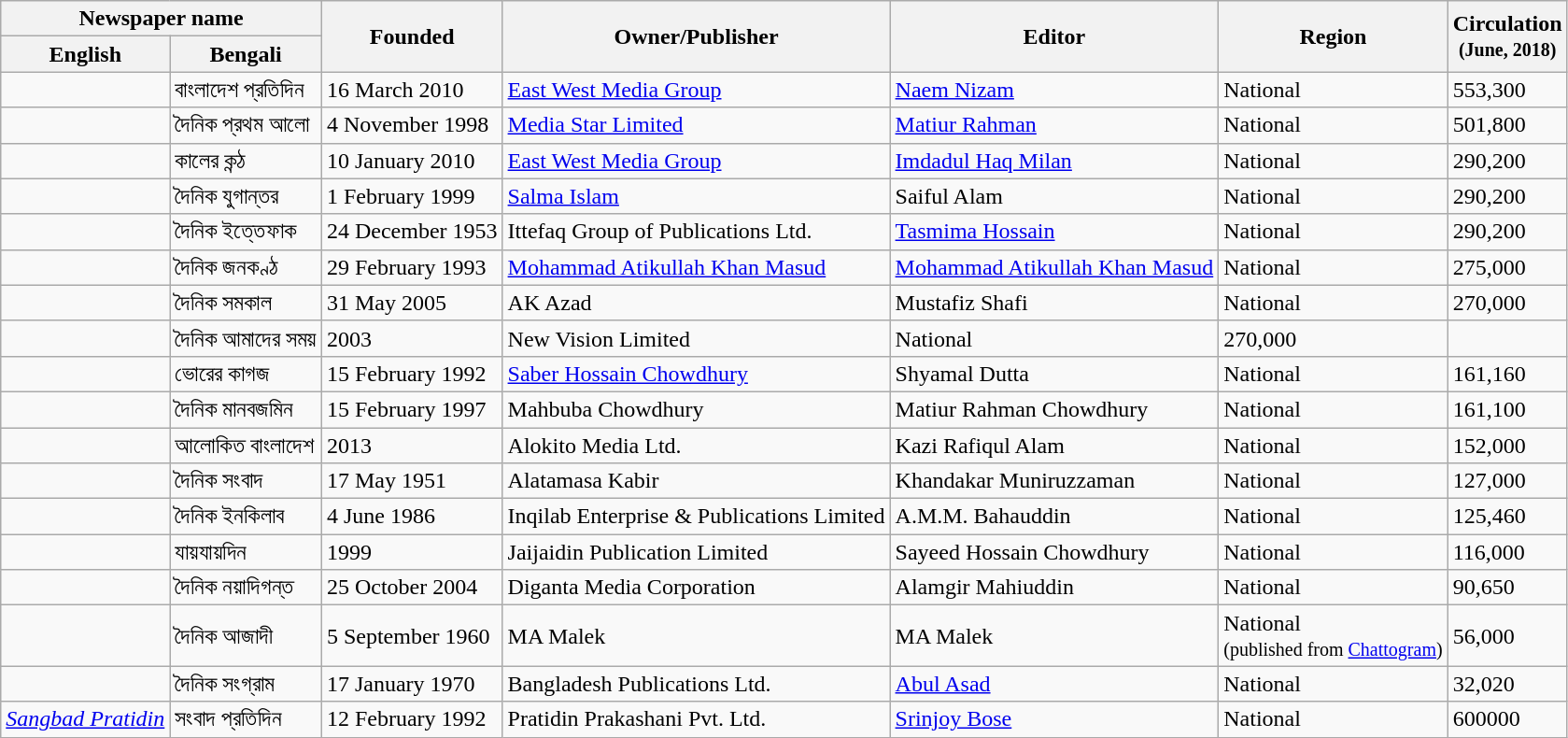<table class="wikitable sortable">
<tr>
<th colspan=2>Newspaper name</th>
<th rowspan=2>Founded</th>
<th rowspan=2>Owner/Publisher</th>
<th rowspan=2>Editor</th>
<th rowspan=2>Region</th>
<th rowspan=2 data-sort-type="number">Circulation <br> <small>(June, 2018)</small></th>
</tr>
<tr>
<th>English</th>
<th>Bengali</th>
</tr>
<tr>
<td></td>
<td>বাংলাদেশ প্রতিদিন</td>
<td>16 March 2010</td>
<td><a href='#'>East West Media Group</a></td>
<td><a href='#'>Naem Nizam</a></td>
<td>National</td>
<td>553,300</td>
</tr>
<tr>
<td></td>
<td>দৈনিক প্রথম আলো</td>
<td>4 November 1998</td>
<td><a href='#'>Media Star Limited</a></td>
<td><a href='#'>Matiur Rahman</a></td>
<td>National</td>
<td>501,800</td>
</tr>
<tr>
<td></td>
<td>কালের কন্ঠ</td>
<td>10 January 2010</td>
<td><a href='#'>East West Media Group</a></td>
<td><a href='#'>Imdadul Haq Milan</a></td>
<td>National</td>
<td>290,200</td>
</tr>
<tr>
<td></td>
<td>দৈনিক যুগান্তর</td>
<td>1 February 1999</td>
<td><a href='#'>Salma Islam</a></td>
<td>Saiful Alam</td>
<td>National</td>
<td>290,200</td>
</tr>
<tr>
<td></td>
<td>দৈনিক ইত্তেফাক</td>
<td>24 December 1953</td>
<td>Ittefaq Group of Publications Ltd.</td>
<td><a href='#'>Tasmima Hossain</a></td>
<td>National</td>
<td>290,200</td>
</tr>
<tr>
<td></td>
<td>দৈনিক জনকণ্ঠ</td>
<td>29 February 1993</td>
<td><a href='#'>Mohammad Atikullah Khan Masud</a></td>
<td><a href='#'>Mohammad Atikullah Khan Masud</a></td>
<td>National</td>
<td>275,000</td>
</tr>
<tr>
<td></td>
<td>দৈনিক সমকাল</td>
<td>31 May 2005</td>
<td>AK Azad</td>
<td>Mustafiz Shafi</td>
<td>National</td>
<td>270,000</td>
</tr>
<tr>
<td></td>
<td>দৈনিক আমাদের সময়</td>
<td>2003</td>
<td>New Vision Limited</td>
<td>National</td>
<td>270,000</td>
</tr>
<tr>
<td></td>
<td>ভোরের কাগজ</td>
<td>15 February 1992</td>
<td><a href='#'>Saber Hossain Chowdhury</a></td>
<td>Shyamal Dutta</td>
<td>National</td>
<td>161,160</td>
</tr>
<tr>
<td></td>
<td>দৈনিক মানবজমিন</td>
<td>15 February 1997</td>
<td>Mahbuba Chowdhury</td>
<td>Matiur Rahman Chowdhury</td>
<td>National</td>
<td>161,100</td>
</tr>
<tr>
<td></td>
<td>আলোকিত বাংলাদেশ</td>
<td>2013</td>
<td>Alokito Media Ltd.</td>
<td>Kazi Rafiqul Alam</td>
<td>National</td>
<td>152,000</td>
</tr>
<tr>
<td></td>
<td>দৈনিক সংবাদ</td>
<td>17 May 1951</td>
<td>Alatamasa Kabir</td>
<td>Khandakar Muniruzzaman</td>
<td>National</td>
<td>127,000</td>
</tr>
<tr>
<td></td>
<td>দৈনিক ইনকিলাব</td>
<td>4 June 1986</td>
<td>Inqilab Enterprise & Publications Limited</td>
<td>A.M.M. Bahauddin</td>
<td>National</td>
<td>125,460</td>
</tr>
<tr>
<td></td>
<td>যায়যায়দিন</td>
<td>1999</td>
<td>Jaijaidin Publication Limited</td>
<td>Sayeed Hossain Chowdhury</td>
<td>National</td>
<td>116,000</td>
</tr>
<tr>
<td></td>
<td>দৈনিক নয়াদিগন্ত</td>
<td>25 October 2004</td>
<td>Diganta Media Corporation</td>
<td>Alamgir Mahiuddin</td>
<td>National</td>
<td>90,650</td>
</tr>
<tr>
<td></td>
<td>দৈনিক আজাদী</td>
<td>5 September 1960</td>
<td>MA Malek</td>
<td>MA Malek</td>
<td>National<br> <small>(published from <a href='#'>Chattogram</a>)</small></td>
<td>56,000</td>
</tr>
<tr>
<td></td>
<td>দৈনিক সংগ্রাম</td>
<td>17 January 1970</td>
<td>Bangladesh Publications Ltd.</td>
<td><a href='#'>Abul Asad</a></td>
<td>National</td>
<td>32,020</td>
</tr>
<tr>
<td><a href='#'><em>Sangbad Pratidin</em></a></td>
<td>সংবাদ প্রতিদিন</td>
<td>12 February 1992</td>
<td>Pratidin Prakashani Pvt. Ltd.</td>
<td><a href='#'>Srinjoy Bose</a></td>
<td>National</td>
<td>600000</td>
</tr>
</table>
